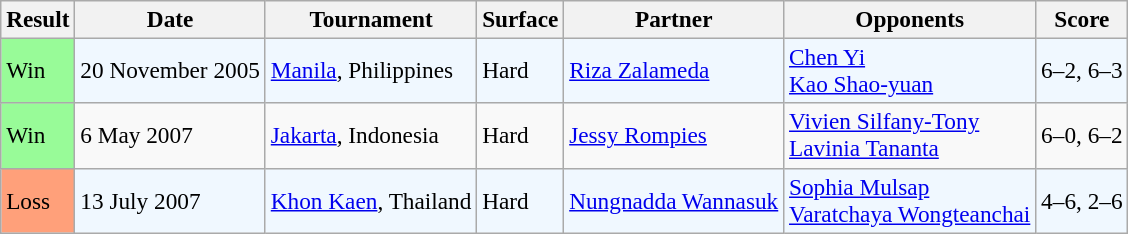<table class="sortable wikitable" style=font-size:97%>
<tr>
<th>Result</th>
<th>Date</th>
<th>Tournament</th>
<th>Surface</th>
<th>Partner</th>
<th>Opponents</th>
<th>Score</th>
</tr>
<tr bgcolor="#f0f8ff">
<td style="background:#98fb98;">Win</td>
<td>20 November 2005</td>
<td><a href='#'>Manila</a>, Philippines</td>
<td>Hard</td>
<td> <a href='#'>Riza Zalameda</a></td>
<td> <a href='#'>Chen Yi</a> <br>  <a href='#'>Kao Shao-yuan</a></td>
<td>6–2, 6–3</td>
</tr>
<tr>
<td style="background:#98fb98;">Win</td>
<td>6 May 2007</td>
<td><a href='#'>Jakarta</a>, Indonesia</td>
<td>Hard</td>
<td> <a href='#'>Jessy Rompies</a></td>
<td> <a href='#'>Vivien Silfany-Tony</a> <br>  <a href='#'>Lavinia Tananta</a></td>
<td>6–0, 6–2</td>
</tr>
<tr style="background:#f0f8ff;">
<td style="background:#ffa07a;">Loss</td>
<td>13 July 2007</td>
<td><a href='#'>Khon Kaen</a>, Thailand</td>
<td>Hard</td>
<td> <a href='#'>Nungnadda Wannasuk</a></td>
<td> <a href='#'>Sophia Mulsap</a> <br>  <a href='#'>Varatchaya Wongteanchai</a></td>
<td>4–6, 2–6</td>
</tr>
</table>
